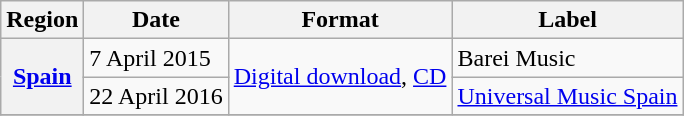<table class="wikitable sortable plainrowheaders">
<tr>
<th>Region</th>
<th>Date</th>
<th>Format</th>
<th>Label</th>
</tr>
<tr>
<th scope="row" rowspan="2"><a href='#'>Spain</a></th>
<td>7 April 2015</td>
<td rowspan="2"><a href='#'>Digital download</a>, <a href='#'>CD</a></td>
<td>Barei Music</td>
</tr>
<tr>
<td>22 April 2016</td>
<td><a href='#'>Universal Music Spain</a></td>
</tr>
<tr>
</tr>
</table>
